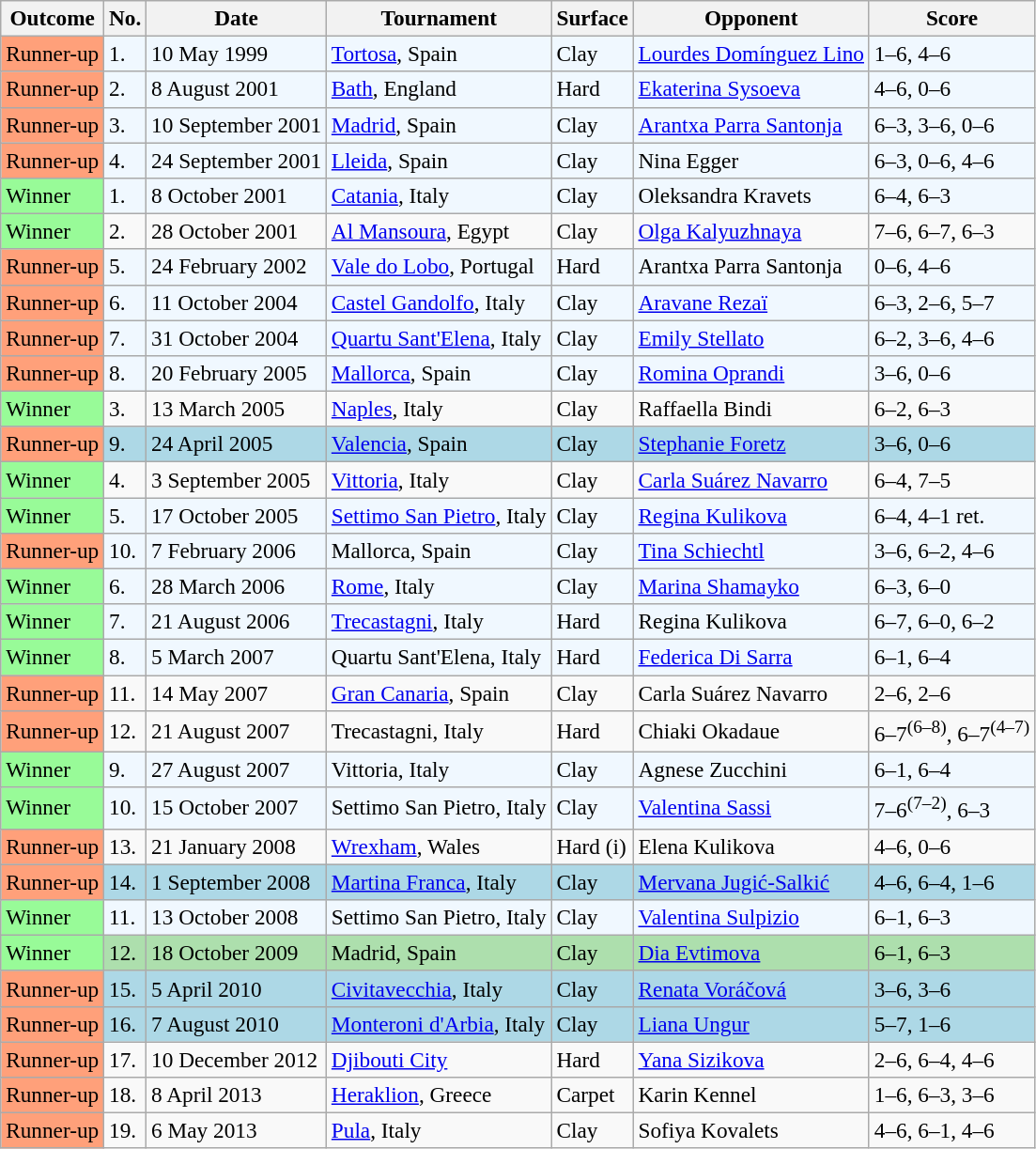<table class="sortable wikitable" style=font-size:97%>
<tr>
<th>Outcome</th>
<th>No.</th>
<th>Date</th>
<th>Tournament</th>
<th>Surface</th>
<th>Opponent</th>
<th class="unsortable">Score</th>
</tr>
<tr style="background:#f0f8ff;">
<td bgcolor="FFA07A">Runner-up</td>
<td>1.</td>
<td>10 May 1999</td>
<td><a href='#'>Tortosa</a>, Spain</td>
<td>Clay</td>
<td> <a href='#'>Lourdes Domínguez Lino</a></td>
<td>1–6, 4–6</td>
</tr>
<tr style="background:#f0f8ff;">
<td bgcolor="FFA07A">Runner-up</td>
<td>2.</td>
<td>8 August 2001</td>
<td><a href='#'>Bath</a>, England</td>
<td>Hard</td>
<td> <a href='#'>Ekaterina Sysoeva</a></td>
<td>4–6, 0–6</td>
</tr>
<tr style="background:#f0f8ff;">
<td bgcolor="FFA07A">Runner-up</td>
<td>3.</td>
<td>10 September 2001</td>
<td><a href='#'>Madrid</a>, Spain</td>
<td>Clay</td>
<td> <a href='#'>Arantxa Parra Santonja</a></td>
<td>6–3, 3–6, 0–6</td>
</tr>
<tr style="background:#f0f8ff;">
<td bgcolor="FFA07A">Runner-up</td>
<td>4.</td>
<td>24 September 2001</td>
<td><a href='#'>Lleida</a>, Spain</td>
<td>Clay</td>
<td> Nina Egger</td>
<td>6–3, 0–6, 4–6</td>
</tr>
<tr style="background:#f0f8ff;">
<td bgcolor="98FB98">Winner</td>
<td>1.</td>
<td>8 October 2001</td>
<td><a href='#'>Catania</a>, Italy</td>
<td>Clay</td>
<td> Oleksandra Kravets</td>
<td>6–4, 6–3</td>
</tr>
<tr>
<td bgcolor="98FB98">Winner</td>
<td>2.</td>
<td>28 October 2001</td>
<td><a href='#'>Al Mansoura</a>, Egypt</td>
<td>Clay</td>
<td> <a href='#'>Olga Kalyuzhnaya</a></td>
<td>7–6, 6–7, 6–3</td>
</tr>
<tr style="background:#f0f8ff;">
<td bgcolor="FFA07A">Runner-up</td>
<td>5.</td>
<td>24 February 2002</td>
<td><a href='#'>Vale do Lobo</a>, Portugal</td>
<td>Hard</td>
<td> Arantxa Parra Santonja</td>
<td>0–6, 4–6</td>
</tr>
<tr style="background:#f0f8ff;">
<td bgcolor="FFA07A">Runner-up</td>
<td>6.</td>
<td>11 October 2004</td>
<td><a href='#'>Castel Gandolfo</a>, Italy</td>
<td>Clay</td>
<td> <a href='#'>Aravane Rezaï</a></td>
<td>6–3, 2–6, 5–7</td>
</tr>
<tr style="background:#f0f8ff;">
<td bgcolor="FFA07A">Runner-up</td>
<td>7.</td>
<td>31 October 2004</td>
<td><a href='#'>Quartu Sant'Elena</a>, Italy</td>
<td>Clay</td>
<td> <a href='#'>Emily Stellato</a></td>
<td>6–2, 3–6, 4–6</td>
</tr>
<tr style="background:#f0f8ff;">
<td bgcolor="FFA07A">Runner-up</td>
<td>8.</td>
<td>20 February 2005</td>
<td><a href='#'>Mallorca</a>, Spain</td>
<td>Clay</td>
<td> <a href='#'>Romina Oprandi</a></td>
<td>3–6, 0–6</td>
</tr>
<tr>
<td bgcolor="98FB98">Winner</td>
<td>3.</td>
<td>13 March 2005</td>
<td><a href='#'>Naples</a>, Italy</td>
<td>Clay</td>
<td> Raffaella Bindi</td>
<td>6–2, 6–3</td>
</tr>
<tr style="background:lightblue;">
<td bgcolor="FFA07A">Runner-up</td>
<td>9.</td>
<td>24 April 2005</td>
<td><a href='#'>Valencia</a>, Spain</td>
<td>Clay</td>
<td> <a href='#'>Stephanie Foretz</a></td>
<td>3–6, 0–6</td>
</tr>
<tr>
<td bgcolor="98FB98">Winner</td>
<td>4.</td>
<td>3 September 2005</td>
<td><a href='#'>Vittoria</a>, Italy</td>
<td>Clay</td>
<td> <a href='#'>Carla Suárez Navarro</a></td>
<td>6–4, 7–5</td>
</tr>
<tr style="background:#f0f8ff;">
<td bgcolor="98FB98">Winner</td>
<td>5.</td>
<td>17 October 2005</td>
<td><a href='#'>Settimo San Pietro</a>, Italy</td>
<td>Clay</td>
<td> <a href='#'>Regina Kulikova</a></td>
<td>6–4, 4–1 ret.</td>
</tr>
<tr style="background:#f0f8ff;">
<td bgcolor="FFA07A">Runner-up</td>
<td>10.</td>
<td>7 February 2006</td>
<td>Mallorca, Spain</td>
<td>Clay</td>
<td> <a href='#'>Tina Schiechtl</a></td>
<td>3–6, 6–2, 4–6</td>
</tr>
<tr style="background:#f0f8ff;">
<td bgcolor="98FB98">Winner</td>
<td>6.</td>
<td>28 March 2006</td>
<td><a href='#'>Rome</a>, Italy</td>
<td>Clay</td>
<td> <a href='#'>Marina Shamayko</a></td>
<td>6–3, 6–0</td>
</tr>
<tr style="background:#f0f8ff;">
<td bgcolor="98FB98">Winner</td>
<td>7.</td>
<td>21 August 2006</td>
<td><a href='#'>Trecastagni</a>, Italy</td>
<td>Hard</td>
<td> Regina Kulikova</td>
<td>6–7, 6–0, 6–2</td>
</tr>
<tr style="background:#f0f8ff;">
<td bgcolor="98FB98">Winner</td>
<td>8.</td>
<td>5 March 2007</td>
<td>Quartu Sant'Elena, Italy</td>
<td>Hard</td>
<td> <a href='#'>Federica Di Sarra</a></td>
<td>6–1, 6–4</td>
</tr>
<tr>
<td bgcolor="FFA07A">Runner-up</td>
<td>11.</td>
<td>14 May 2007</td>
<td><a href='#'>Gran Canaria</a>, Spain</td>
<td>Clay</td>
<td> Carla Suárez Navarro</td>
<td>2–6, 2–6</td>
</tr>
<tr>
<td bgcolor="FFA07A">Runner-up</td>
<td>12.</td>
<td>21 August 2007</td>
<td>Trecastagni, Italy</td>
<td>Hard</td>
<td> Chiaki Okadaue</td>
<td>6–7<sup>(6–8)</sup>, 6–7<sup>(4–7)</sup></td>
</tr>
<tr style="background:#f0f8ff;">
<td bgcolor="98FB98">Winner</td>
<td>9.</td>
<td>27 August 2007</td>
<td>Vittoria, Italy</td>
<td>Clay</td>
<td> Agnese Zucchini</td>
<td>6–1, 6–4</td>
</tr>
<tr style="background:#f0f8ff;">
<td bgcolor="98FB98">Winner</td>
<td>10.</td>
<td>15 October 2007</td>
<td>Settimo San Pietro, Italy</td>
<td>Clay</td>
<td> <a href='#'>Valentina Sassi</a></td>
<td>7–6<sup>(7–2)</sup>, 6–3</td>
</tr>
<tr>
<td bgcolor="FFA07A">Runner-up</td>
<td>13.</td>
<td>21 January 2008</td>
<td><a href='#'>Wrexham</a>, Wales</td>
<td>Hard (i)</td>
<td> Elena Kulikova</td>
<td>4–6, 0–6</td>
</tr>
<tr style="background:lightblue;">
<td bgcolor="FFA07A">Runner-up</td>
<td>14.</td>
<td>1 September 2008</td>
<td><a href='#'>Martina Franca</a>, Italy</td>
<td>Clay</td>
<td> <a href='#'>Mervana Jugić-Salkić</a></td>
<td>4–6, 6–4, 1–6</td>
</tr>
<tr style="background:#f0f8ff;">
<td bgcolor="98FB98">Winner</td>
<td>11.</td>
<td>13 October 2008</td>
<td>Settimo San Pietro, Italy</td>
<td>Clay</td>
<td> <a href='#'>Valentina Sulpizio</a></td>
<td>6–1, 6–3</td>
</tr>
<tr bgcolor="#addfad">
<td bgcolor="98FB98">Winner</td>
<td>12.</td>
<td>18 October 2009</td>
<td>Madrid, Spain</td>
<td>Clay</td>
<td> <a href='#'>Dia Evtimova</a></td>
<td>6–1, 6–3</td>
</tr>
<tr style="background:lightblue;">
<td bgcolor="FFA07A">Runner-up</td>
<td>15.</td>
<td>5 April 2010</td>
<td><a href='#'>Civitavecchia</a>, Italy</td>
<td>Clay</td>
<td> <a href='#'>Renata Voráčová</a></td>
<td>3–6, 3–6</td>
</tr>
<tr style="background:lightblue;">
<td bgcolor="FFA07A">Runner-up</td>
<td>16.</td>
<td>7 August 2010</td>
<td><a href='#'>Monteroni d'Arbia</a>, Italy</td>
<td>Clay</td>
<td> <a href='#'>Liana Ungur</a></td>
<td>5–7, 1–6</td>
</tr>
<tr>
<td bgcolor="FFA07A">Runner-up</td>
<td>17.</td>
<td>10 December 2012</td>
<td><a href='#'>Djibouti City</a></td>
<td>Hard</td>
<td> <a href='#'>Yana Sizikova</a></td>
<td>2–6, 6–4, 4–6</td>
</tr>
<tr>
<td bgcolor="FFA07A">Runner-up</td>
<td>18.</td>
<td>8 April 2013</td>
<td><a href='#'>Heraklion</a>, Greece</td>
<td>Carpet</td>
<td> Karin Kennel</td>
<td>1–6, 6–3, 3–6</td>
</tr>
<tr>
<td bgcolor="FFA07A">Runner-up</td>
<td>19.</td>
<td>6 May 2013</td>
<td><a href='#'>Pula</a>, Italy</td>
<td>Clay</td>
<td> Sofiya Kovalets</td>
<td>4–6, 6–1, 4–6</td>
</tr>
</table>
